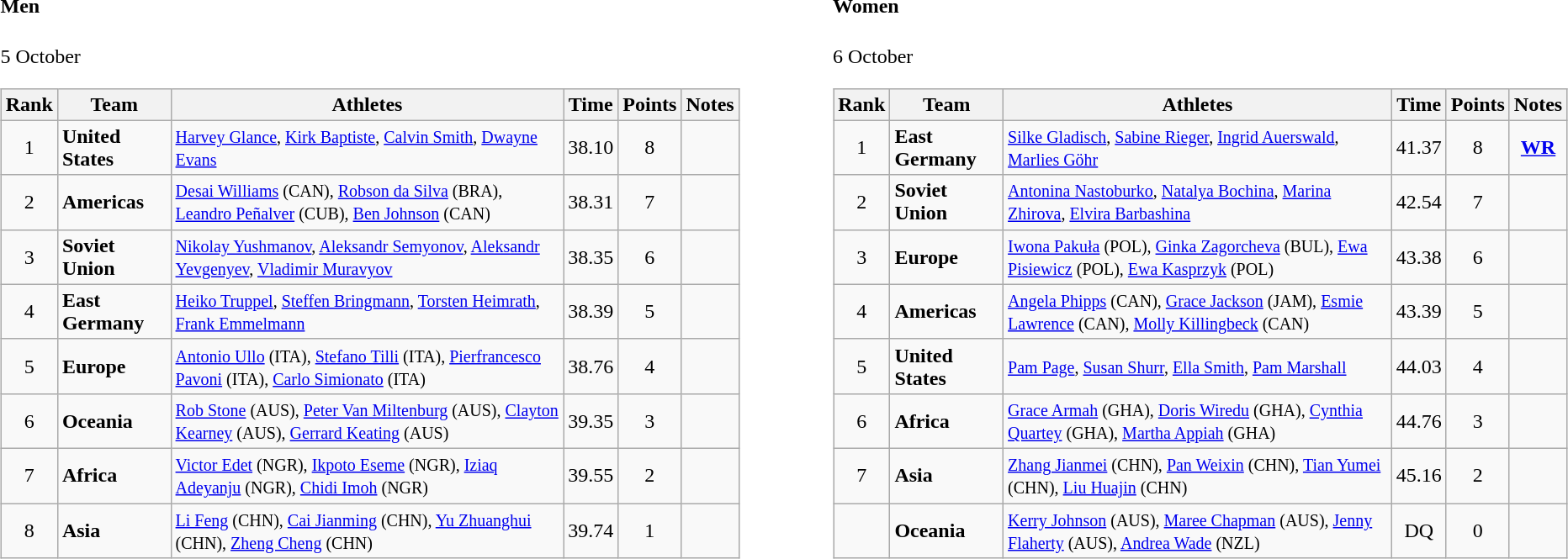<table>
<tr>
<td valign="top"><br><h4>Men</h4>5 October<table class="wikitable" style="text-align:center">
<tr>
<th>Rank</th>
<th>Team</th>
<th>Athletes</th>
<th>Time</th>
<th>Points</th>
<th>Notes</th>
</tr>
<tr>
<td>1</td>
<td align=left><strong>United States</strong></td>
<td align="left"><small><a href='#'>Harvey Glance</a>, <a href='#'>Kirk Baptiste</a>, <a href='#'>Calvin Smith</a>, <a href='#'>Dwayne Evans</a> </small></td>
<td>38.10</td>
<td>8</td>
<td></td>
</tr>
<tr>
<td>2</td>
<td align=left><strong>Americas</strong></td>
<td align="left"><small><a href='#'>Desai Williams</a> (CAN), <a href='#'>Robson da Silva</a> (BRA), <a href='#'>Leandro Peñalver</a> (CUB), <a href='#'>Ben Johnson</a> (CAN)</small></td>
<td>38.31</td>
<td>7</td>
<td></td>
</tr>
<tr>
<td>3</td>
<td align=left><strong>Soviet Union</strong></td>
<td align="left"><small><a href='#'>Nikolay Yushmanov</a>, <a href='#'>Aleksandr Semyonov</a>, <a href='#'>Aleksandr Yevgenyev</a>, <a href='#'>Vladimir Muravyov</a></small></td>
<td>38.35</td>
<td>6</td>
<td></td>
</tr>
<tr>
<td>4</td>
<td align=left><strong>East Germany</strong></td>
<td align="left"><small><a href='#'>Heiko Truppel</a>, <a href='#'>Steffen Bringmann</a>, <a href='#'>Torsten Heimrath</a>, <a href='#'>Frank Emmelmann</a> </small></td>
<td>38.39</td>
<td>5</td>
<td></td>
</tr>
<tr>
<td>5</td>
<td align=left><strong>Europe</strong></td>
<td align="left"><small><a href='#'>Antonio Ullo</a> (ITA), <a href='#'>Stefano Tilli</a> (ITA), <a href='#'>Pierfrancesco Pavoni</a> (ITA), <a href='#'>Carlo Simionato</a> (ITA) </small></td>
<td>38.76</td>
<td>4</td>
<td></td>
</tr>
<tr>
<td>6</td>
<td align=left><strong>Oceania</strong></td>
<td align="left"><small><a href='#'>Rob Stone</a> (AUS), <a href='#'>Peter Van Miltenburg</a> (AUS), <a href='#'>Clayton Kearney</a> (AUS), <a href='#'>Gerrard Keating</a> (AUS)</small></td>
<td>39.35</td>
<td>3</td>
<td></td>
</tr>
<tr>
<td>7</td>
<td align=left><strong>Africa</strong></td>
<td align="left"><small><a href='#'>Victor Edet</a> (NGR), <a href='#'>Ikpoto Eseme</a> (NGR), <a href='#'>Iziaq Adeyanju</a> (NGR), <a href='#'>Chidi Imoh</a> (NGR) </small></td>
<td>39.55</td>
<td>2</td>
<td></td>
</tr>
<tr>
<td>8</td>
<td align=left><strong>Asia</strong></td>
<td align="left"><small><a href='#'>Li Feng</a> (CHN), <a href='#'>Cai Jianming</a> (CHN), <a href='#'>Yu Zhuanghui</a> (CHN), <a href='#'>Zheng Cheng</a> (CHN)</small></td>
<td>39.74</td>
<td>1</td>
<td></td>
</tr>
</table>
</td>
<td width="50"> </td>
<td valign="top"><br><h4>Women</h4>6 October<table class="wikitable" style="text-align:center">
<tr>
<th>Rank</th>
<th>Team</th>
<th>Athletes</th>
<th>Time</th>
<th>Points</th>
<th>Notes</th>
</tr>
<tr>
<td>1</td>
<td align=left><strong>East Germany</strong></td>
<td align="left"><small><a href='#'>Silke Gladisch</a>, <a href='#'>Sabine Rieger</a>, <a href='#'>Ingrid Auerswald</a>, <a href='#'>Marlies Göhr</a></small></td>
<td>41.37</td>
<td>8</td>
<td><strong><a href='#'>WR</a></strong></td>
</tr>
<tr>
<td>2</td>
<td align=left><strong>Soviet Union</strong></td>
<td align="left"><small><a href='#'>Antonina Nastoburko</a>, <a href='#'>Natalya Bochina</a>, <a href='#'>Marina Zhirova</a>, <a href='#'>Elvira Barbashina</a> </small></td>
<td>42.54</td>
<td>7</td>
<td></td>
</tr>
<tr>
<td>3</td>
<td align=left><strong>Europe</strong></td>
<td align="left"><small><a href='#'>Iwona Pakuła</a> (POL), <a href='#'>Ginka Zagorcheva</a> (BUL), <a href='#'>Ewa Pisiewicz</a> (POL), <a href='#'>Ewa Kasprzyk</a> (POL)</small></td>
<td>43.38</td>
<td>6</td>
<td></td>
</tr>
<tr>
<td>4</td>
<td align=left><strong>Americas</strong></td>
<td align="left"><small><a href='#'>Angela Phipps</a> (CAN), <a href='#'>Grace Jackson</a> (JAM), <a href='#'>Esmie Lawrence</a> (CAN), <a href='#'>Molly Killingbeck</a> (CAN) </small></td>
<td>43.39</td>
<td>5</td>
<td></td>
</tr>
<tr>
<td>5</td>
<td align=left><strong>United States</strong></td>
<td align="left"><small><a href='#'>Pam Page</a>, <a href='#'>Susan Shurr</a>, <a href='#'>Ella Smith</a>, <a href='#'>Pam Marshall</a></small></td>
<td>44.03</td>
<td>4</td>
<td></td>
</tr>
<tr>
<td>6</td>
<td align=left><strong>Africa</strong></td>
<td align="left"><small><a href='#'>Grace Armah</a> (GHA), <a href='#'>Doris Wiredu</a> (GHA), <a href='#'>Cynthia Quartey</a> (GHA), <a href='#'>Martha Appiah</a> (GHA) </small></td>
<td>44.76</td>
<td>3</td>
<td></td>
</tr>
<tr>
<td>7</td>
<td align=left><strong>Asia</strong></td>
<td align="left"><small><a href='#'>Zhang Jianmei</a> (CHN), <a href='#'>Pan Weixin</a> (CHN), <a href='#'>Tian Yumei</a> (CHN), <a href='#'>Liu Huajin</a> (CHN) </small></td>
<td>45.16</td>
<td>2</td>
<td></td>
</tr>
<tr>
<td></td>
<td align=left><strong>Oceania</strong></td>
<td align="left"><small><a href='#'>Kerry Johnson</a> (AUS), <a href='#'>Maree Chapman</a> (AUS), <a href='#'>Jenny Flaherty</a> (AUS), <a href='#'>Andrea Wade</a> (NZL)</small></td>
<td>DQ</td>
<td>0</td>
<td></td>
</tr>
</table>
</td>
</tr>
</table>
